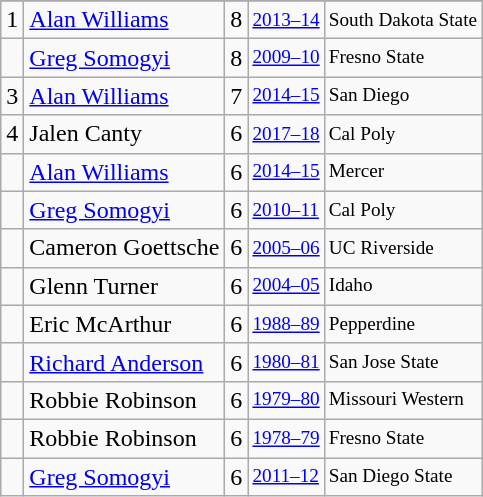<table class="wikitable">
<tr>
</tr>
<tr>
<td>1</td>
<td><a href='#'>Alan Williams</a></td>
<td>8</td>
<td style="font-size:80%;"><a href='#'>2013–14</a></td>
<td style="font-size:80%;">South Dakota State</td>
</tr>
<tr>
<td></td>
<td><a href='#'>Greg Somogyi</a></td>
<td>8</td>
<td style="font-size:80%;"><a href='#'>2009–10</a></td>
<td style="font-size:80%;">Fresno State</td>
</tr>
<tr>
<td>3</td>
<td><a href='#'>Alan Williams</a></td>
<td>7</td>
<td style="font-size:80%;"><a href='#'>2014–15</a></td>
<td style="font-size:80%;">San Diego</td>
</tr>
<tr>
<td>4</td>
<td>Jalen Canty</td>
<td>6</td>
<td style="font-size:80%;"><a href='#'>2017–18</a></td>
<td style="font-size:80%;">Cal Poly</td>
</tr>
<tr>
<td></td>
<td><a href='#'>Alan Williams</a></td>
<td>6</td>
<td style="font-size:80%;"><a href='#'>2014–15</a></td>
<td style="font-size:80%;">Mercer</td>
</tr>
<tr>
<td></td>
<td><a href='#'>Greg Somogyi</a></td>
<td>6</td>
<td style="font-size:80%;"><a href='#'>2010–11</a></td>
<td style="font-size:80%;">Cal Poly</td>
</tr>
<tr>
<td></td>
<td>Cameron Goettsche</td>
<td>6</td>
<td style="font-size:80%;"><a href='#'>2005–06</a></td>
<td style="font-size:80%;">UC Riverside</td>
</tr>
<tr>
<td></td>
<td>Glenn Turner</td>
<td>6</td>
<td style="font-size:80%;"><a href='#'>2004–05</a></td>
<td style="font-size:80%;">Idaho</td>
</tr>
<tr>
<td></td>
<td>Eric McArthur</td>
<td>6</td>
<td style="font-size:80%;"><a href='#'>1988–89</a></td>
<td style="font-size:80%;">Pepperdine</td>
</tr>
<tr>
<td></td>
<td><a href='#'>Richard Anderson</a></td>
<td>6</td>
<td style="font-size:80%;"><a href='#'>1980–81</a></td>
<td style="font-size:80%;">San Jose State</td>
</tr>
<tr>
<td></td>
<td>Robbie Robinson</td>
<td>6</td>
<td style="font-size:80%;"><a href='#'>1979–80</a></td>
<td style="font-size:80%;">Missouri Western</td>
</tr>
<tr>
<td></td>
<td>Robbie Robinson</td>
<td>6</td>
<td style="font-size:80%;"><a href='#'>1978–79</a></td>
<td style="font-size:80%;">Fresno State</td>
</tr>
<tr>
<td></td>
<td><a href='#'>Greg Somogyi</a></td>
<td>6</td>
<td style="font-size:80%;"><a href='#'>2011–12</a></td>
<td style="font-size:80%;">San Diego State</td>
</tr>
</table>
